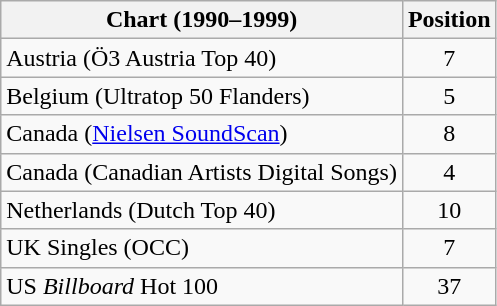<table class="wikitable sortable">
<tr>
<th>Chart (1990–1999)</th>
<th>Position</th>
</tr>
<tr>
<td>Austria (Ö3 Austria Top 40)</td>
<td align="center">7</td>
</tr>
<tr>
<td>Belgium (Ultratop 50 Flanders)</td>
<td style="text-align:center;">5</td>
</tr>
<tr>
<td>Canada (<a href='#'>Nielsen SoundScan</a>)</td>
<td align="center">8</td>
</tr>
<tr>
<td>Canada (Canadian Artists Digital Songs)</td>
<td align="center">4</td>
</tr>
<tr>
<td>Netherlands (Dutch Top 40)</td>
<td style="text-align:center;">10</td>
</tr>
<tr>
<td>UK Singles (OCC)</td>
<td align="center">7</td>
</tr>
<tr>
<td>US <em>Billboard</em> Hot 100</td>
<td align="center">37</td>
</tr>
</table>
